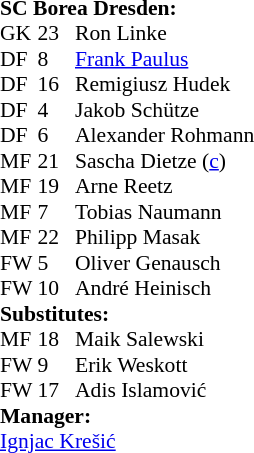<table style="font-size:90%" cellspacing="0" cellpadding="0">
<tr>
<td colspan=4><strong>SC Borea Dresden:</strong></td>
</tr>
<tr>
<th width=25></th>
<th width=25></th>
</tr>
<tr>
<td>GK</td>
<td>23</td>
<td> Ron Linke</td>
</tr>
<tr>
<td>DF</td>
<td>8</td>
<td> <a href='#'>Frank Paulus</a></td>
</tr>
<tr>
<td>DF</td>
<td>16</td>
<td> Remigiusz Hudek</td>
</tr>
<tr>
<td>DF</td>
<td>4</td>
<td> Jakob Schütze</td>
</tr>
<tr>
<td>DF</td>
<td>6</td>
<td> Alexander Rohmann</td>
<td></td>
</tr>
<tr>
<td>MF</td>
<td>21</td>
<td> Sascha Dietze (<a href='#'>c</a>)</td>
</tr>
<tr>
<td>MF</td>
<td>19</td>
<td> Arne Reetz</td>
<td></td>
<td></td>
</tr>
<tr>
<td>MF</td>
<td>7</td>
<td> Tobias Naumann</td>
</tr>
<tr>
<td>MF</td>
<td>22</td>
<td> Philipp Masak</td>
<td></td>
<td></td>
</tr>
<tr>
<td>FW</td>
<td>5</td>
<td> Oliver Genausch</td>
</tr>
<tr>
<td>FW</td>
<td>10</td>
<td> André Heinisch</td>
<td></td>
<td></td>
</tr>
<tr>
<td colspan=3><strong>Substitutes:</strong></td>
</tr>
<tr>
<td>MF</td>
<td>18</td>
<td> Maik Salewski</td>
<td></td>
<td></td>
</tr>
<tr>
<td>FW</td>
<td>9</td>
<td> Erik Weskott</td>
<td></td>
<td></td>
</tr>
<tr>
<td>FW</td>
<td>17</td>
<td> Adis Islamović</td>
<td></td>
<td></td>
</tr>
<tr>
<td colspan=3><strong>Manager:</strong></td>
</tr>
<tr>
<td colspan=4> <a href='#'>Ignjac Krešić</a></td>
</tr>
</table>
